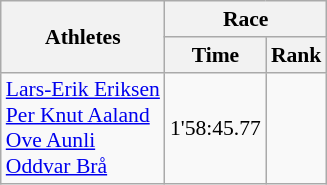<table class="wikitable" border="1" style="font-size:90%">
<tr>
<th rowspan=2>Athletes</th>
<th colspan=2>Race</th>
</tr>
<tr>
<th>Time</th>
<th>Rank</th>
</tr>
<tr>
<td><a href='#'>Lars-Erik Eriksen</a><br><a href='#'>Per Knut Aaland</a><br><a href='#'>Ove Aunli</a><br><a href='#'>Oddvar Brå</a></td>
<td align=center>1'58:45.77</td>
<td align=center></td>
</tr>
</table>
